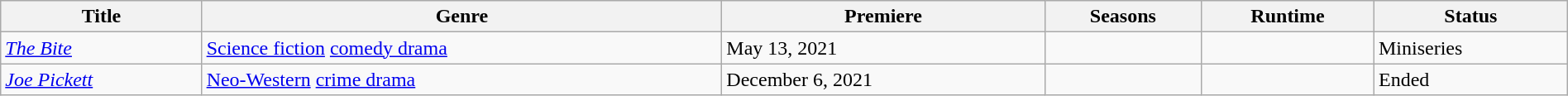<table class="wikitable sortable" style="width:100%">
<tr>
<th>Title</th>
<th>Genre</th>
<th>Premiere</th>
<th>Seasons</th>
<th>Runtime</th>
<th>Status</th>
</tr>
<tr>
<td><em><a href='#'>The Bite</a></em></td>
<td><a href='#'>Science fiction</a> <a href='#'>comedy drama</a></td>
<td>May 13, 2021</td>
<td></td>
<td></td>
<td>Miniseries</td>
</tr>
<tr>
<td><em><a href='#'>Joe Pickett</a></em></td>
<td><a href='#'>Neo-Western</a> <a href='#'>crime drama</a></td>
<td>December 6, 2021</td>
<td></td>
<td></td>
<td>Ended</td>
</tr>
</table>
